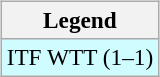<table>
<tr valign=top>
<td><br><table class="wikitable" style=font-size:97%>
<tr>
<th>Legend</th>
</tr>
<tr style="background:#cffcff;">
<td>ITF WTT (1–1)</td>
</tr>
</table>
</td>
<td></td>
</tr>
</table>
